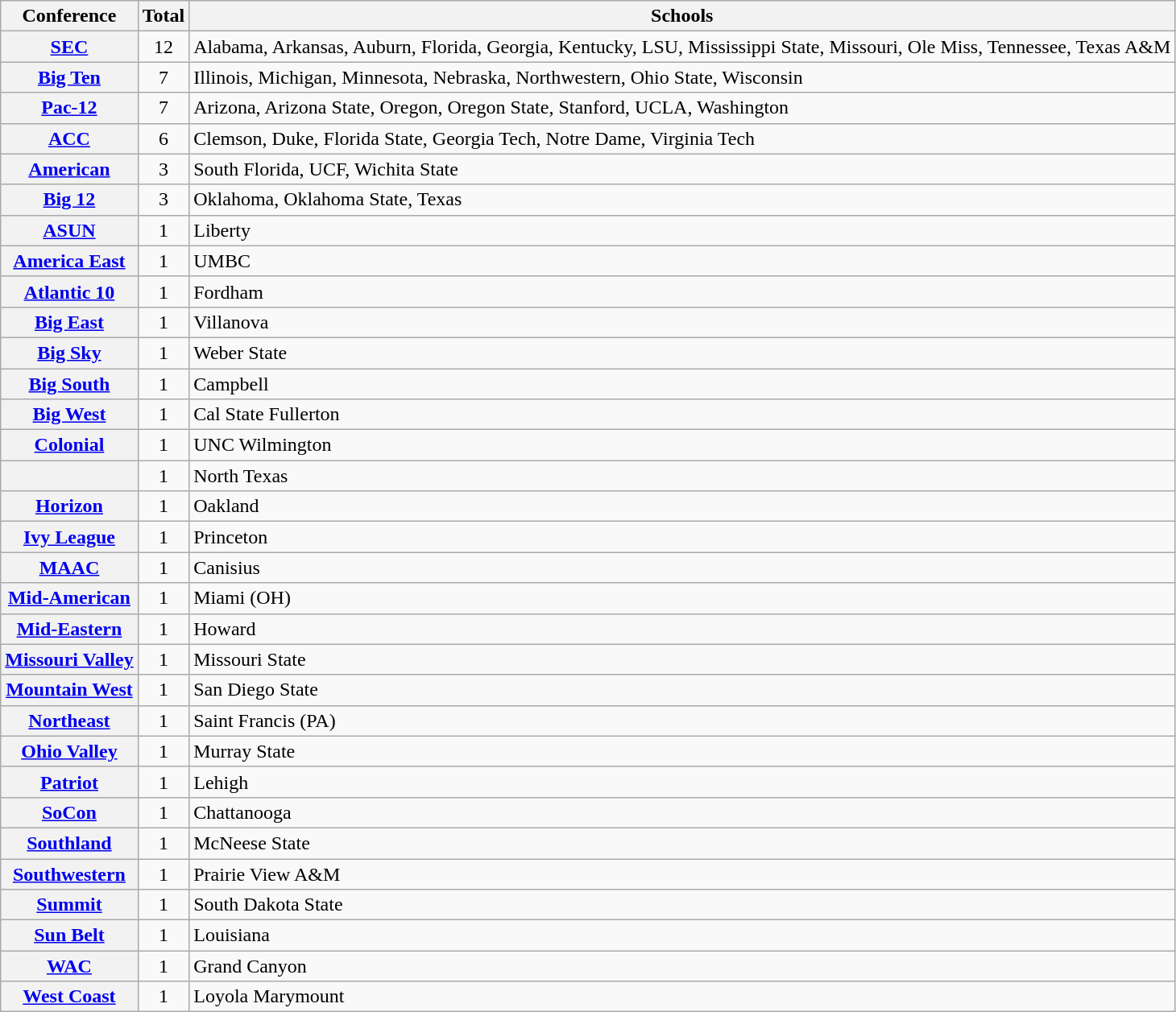<table class="wikitable sortable plainrowheaders">
<tr>
<th scope="col">Conference</th>
<th scope="col">Total</th>
<th scope="col">Schools</th>
</tr>
<tr>
<th scope="row"><a href='#'>SEC</a></th>
<td align=center>12</td>
<td>Alabama, Arkansas, Auburn, Florida, Georgia, Kentucky, LSU, Mississippi State, Missouri, Ole Miss, Tennessee, Texas A&M</td>
</tr>
<tr>
<th scope="row"><a href='#'>Big Ten</a></th>
<td align=center>7</td>
<td>Illinois, Michigan, Minnesota, Nebraska, Northwestern, Ohio State, Wisconsin</td>
</tr>
<tr>
<th scope="row"><a href='#'>Pac-12</a></th>
<td align=center>7</td>
<td>Arizona, Arizona State, Oregon, Oregon State, Stanford, UCLA, Washington</td>
</tr>
<tr>
<th scope="row"><a href='#'>ACC</a></th>
<td align=center>6</td>
<td>Clemson, Duke, Florida State, Georgia Tech, Notre Dame, Virginia Tech</td>
</tr>
<tr>
<th scope="row"><a href='#'>American</a></th>
<td align=center>3</td>
<td>South Florida, UCF, Wichita State</td>
</tr>
<tr>
<th scope="row"><a href='#'>Big 12</a></th>
<td align=center>3</td>
<td>Oklahoma, Oklahoma State, Texas</td>
</tr>
<tr>
<th scope="row"><a href='#'>ASUN</a></th>
<td align=center>1</td>
<td>Liberty</td>
</tr>
<tr>
<th scope="row"><a href='#'>America East</a></th>
<td align=center>1</td>
<td>UMBC</td>
</tr>
<tr>
<th scope="row"><a href='#'>Atlantic 10</a></th>
<td align=center>1</td>
<td>Fordham</td>
</tr>
<tr>
<th scope="row"><a href='#'>Big East</a></th>
<td align=center>1</td>
<td>Villanova</td>
</tr>
<tr>
<th scope="row"><a href='#'>Big Sky</a></th>
<td align=center>1</td>
<td>Weber State</td>
</tr>
<tr>
<th scope="row"><a href='#'>Big South</a></th>
<td align=center>1</td>
<td>Campbell</td>
</tr>
<tr>
<th scope="row"><a href='#'>Big West</a></th>
<td align=center>1</td>
<td>Cal State Fullerton</td>
</tr>
<tr>
<th scope="row"><a href='#'>Colonial</a></th>
<td align=center>1</td>
<td>UNC Wilmington</td>
</tr>
<tr>
<th scope="row"></th>
<td align=center>1</td>
<td>North Texas</td>
</tr>
<tr>
<th scope="row"><a href='#'>Horizon</a></th>
<td align=center>1</td>
<td>Oakland</td>
</tr>
<tr>
<th scope="row"><a href='#'>Ivy League</a></th>
<td align=center>1</td>
<td>Princeton</td>
</tr>
<tr>
<th scope="row"><a href='#'>MAAC</a></th>
<td align=center>1</td>
<td>Canisius</td>
</tr>
<tr>
<th scope="row"><a href='#'>Mid-American</a></th>
<td align=center>1</td>
<td>Miami (OH)</td>
</tr>
<tr>
<th scope="row"><a href='#'>Mid-Eastern</a></th>
<td align=center>1</td>
<td>Howard</td>
</tr>
<tr>
<th scope="row"><a href='#'>Missouri Valley</a></th>
<td align=center>1</td>
<td>Missouri State</td>
</tr>
<tr>
<th scope="row"><a href='#'>Mountain West</a></th>
<td align=center>1</td>
<td>San Diego State</td>
</tr>
<tr>
<th scope="row"><a href='#'>Northeast</a></th>
<td align=center>1</td>
<td>Saint Francis (PA)</td>
</tr>
<tr>
<th scope="row"><a href='#'>Ohio Valley</a></th>
<td align=center>1</td>
<td>Murray State</td>
</tr>
<tr>
<th scope="row"><a href='#'>Patriot</a></th>
<td align=center>1</td>
<td>Lehigh</td>
</tr>
<tr>
<th scope="row"><a href='#'>SoCon</a></th>
<td align=center>1</td>
<td>Chattanooga</td>
</tr>
<tr>
<th scope="row"><a href='#'>Southland</a></th>
<td align=center>1</td>
<td>McNeese State</td>
</tr>
<tr>
<th scope="row"><a href='#'>Southwestern</a></th>
<td align=center>1</td>
<td>Prairie View A&M</td>
</tr>
<tr>
<th scope="row"><a href='#'>Summit</a></th>
<td align=center>1</td>
<td>South Dakota State</td>
</tr>
<tr>
<th scope="row"><a href='#'>Sun Belt</a></th>
<td align=center>1</td>
<td>Louisiana</td>
</tr>
<tr>
<th scope="row"><a href='#'>WAC</a></th>
<td align=center>1</td>
<td>Grand Canyon</td>
</tr>
<tr>
<th scope="row"><a href='#'>West Coast</a></th>
<td align=center>1</td>
<td>Loyola Marymount</td>
</tr>
</table>
